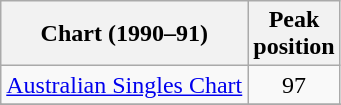<table class="wikitable sortable">
<tr>
<th>Chart (1990–91)</th>
<th>Peak<br>position</th>
</tr>
<tr>
<td align="left"><a href='#'>Australian Singles Chart</a></td>
<td style="text-align:center;">97</td>
</tr>
<tr>
</tr>
<tr>
</tr>
<tr>
</tr>
<tr>
</tr>
</table>
